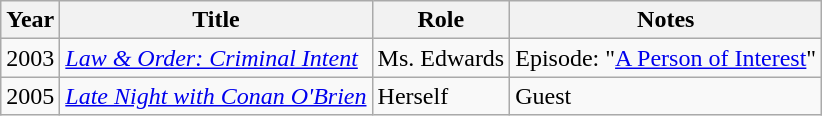<table class="wikitable sortable">
<tr>
<th>Year</th>
<th>Title</th>
<th>Role</th>
<th class="unsortable">Notes</th>
</tr>
<tr>
<td>2003</td>
<td><em><a href='#'>Law & Order: Criminal Intent</a></em></td>
<td>Ms. Edwards</td>
<td>Episode: "<a href='#'>A Person of Interest</a>"</td>
</tr>
<tr>
<td>2005</td>
<td><em><a href='#'>Late Night with Conan O'Brien</a></em></td>
<td>Herself</td>
<td>Guest</td>
</tr>
</table>
